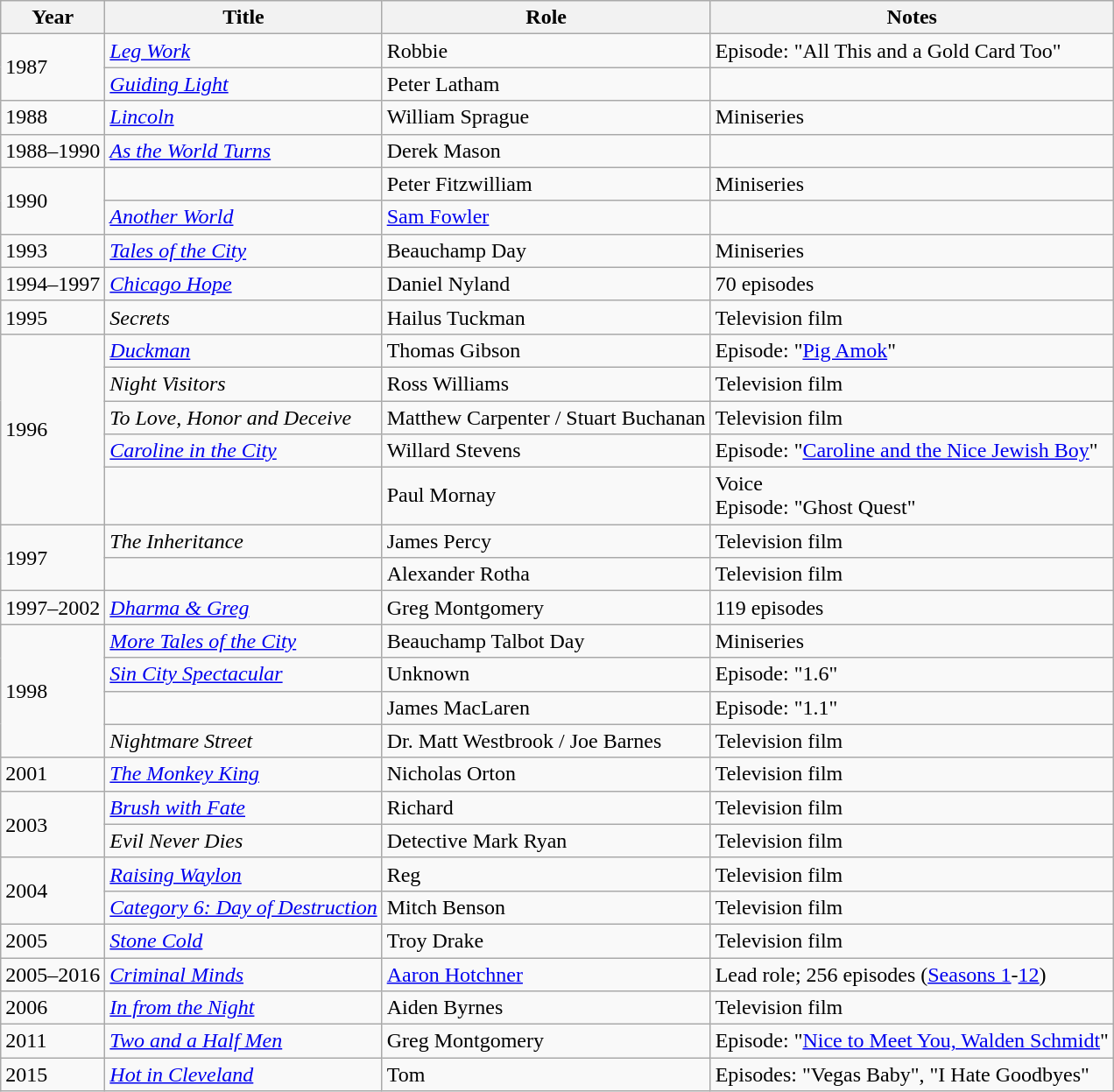<table class="wikitable sortable">
<tr>
<th>Year</th>
<th>Title</th>
<th>Role</th>
<th class="wikitable unsortable">Notes</th>
</tr>
<tr>
<td rowspan="2">1987</td>
<td><em><a href='#'>Leg Work</a></em></td>
<td>Robbie</td>
<td>Episode: "All This and a Gold Card Too"</td>
</tr>
<tr>
<td><em><a href='#'>Guiding Light</a></em></td>
<td>Peter Latham</td>
<td></td>
</tr>
<tr>
<td>1988</td>
<td><em><a href='#'>Lincoln</a></em></td>
<td>William Sprague</td>
<td>Miniseries</td>
</tr>
<tr>
<td>1988–1990</td>
<td><em><a href='#'>As the World Turns</a></em></td>
<td>Derek Mason</td>
<td></td>
</tr>
<tr>
<td rowspan="2">1990</td>
<td><em></em></td>
<td>Peter Fitzwilliam</td>
<td>Miniseries</td>
</tr>
<tr>
<td><em><a href='#'>Another World</a></em></td>
<td><a href='#'>Sam Fowler</a></td>
<td></td>
</tr>
<tr>
<td>1993</td>
<td><em><a href='#'>Tales of the City</a></em></td>
<td>Beauchamp Day</td>
<td>Miniseries</td>
</tr>
<tr>
<td>1994–1997</td>
<td><em><a href='#'>Chicago Hope</a></em></td>
<td>Daniel Nyland</td>
<td>70 episodes</td>
</tr>
<tr>
<td>1995</td>
<td><em>Secrets</em></td>
<td>Hailus Tuckman</td>
<td>Television film</td>
</tr>
<tr>
<td rowspan="5">1996</td>
<td><em><a href='#'>Duckman</a></em></td>
<td>Thomas Gibson</td>
<td>Episode: "<a href='#'>Pig Amok</a>"</td>
</tr>
<tr>
<td><em>Night Visitors</em></td>
<td>Ross Williams</td>
<td>Television film</td>
</tr>
<tr>
<td><em>To Love, Honor and Deceive</em></td>
<td>Matthew Carpenter / Stuart Buchanan</td>
<td>Television film</td>
</tr>
<tr>
<td><em><a href='#'>Caroline in the City</a></em></td>
<td>Willard Stevens</td>
<td>Episode: "<a href='#'>Caroline and the Nice Jewish Boy</a>"</td>
</tr>
<tr>
<td><em></em></td>
<td>Paul Mornay</td>
<td>Voice<br>Episode: "Ghost Quest"</td>
</tr>
<tr>
<td rowspan="2">1997</td>
<td><em>The Inheritance</em></td>
<td>James Percy</td>
<td>Television film</td>
</tr>
<tr>
<td><em></em></td>
<td>Alexander Rotha</td>
<td>Television film</td>
</tr>
<tr>
<td>1997–2002</td>
<td><em><a href='#'>Dharma & Greg</a></em></td>
<td>Greg Montgomery</td>
<td>119 episodes</td>
</tr>
<tr>
<td rowspan="4">1998</td>
<td><em><a href='#'>More Tales of the City</a></em></td>
<td>Beauchamp Talbot Day</td>
<td>Miniseries</td>
</tr>
<tr>
<td><em><a href='#'>Sin City Spectacular</a></em></td>
<td>Unknown</td>
<td>Episode: "1.6"</td>
</tr>
<tr>
<td><em></em></td>
<td>James MacLaren</td>
<td>Episode: "1.1"</td>
</tr>
<tr>
<td><em>Nightmare Street</em></td>
<td>Dr. Matt Westbrook / Joe Barnes</td>
<td>Television film</td>
</tr>
<tr>
<td>2001</td>
<td><em><a href='#'>The Monkey King</a></em></td>
<td>Nicholas Orton</td>
<td>Television film</td>
</tr>
<tr>
<td rowspan="2">2003</td>
<td><em><a href='#'>Brush with Fate</a></em></td>
<td>Richard</td>
<td>Television film</td>
</tr>
<tr>
<td><em>Evil Never Dies</em></td>
<td>Detective Mark Ryan</td>
<td>Television film</td>
</tr>
<tr>
<td rowspan="2">2004</td>
<td><em><a href='#'>Raising Waylon</a></em></td>
<td>Reg</td>
<td>Television film</td>
</tr>
<tr>
<td><em><a href='#'>Category 6: Day of Destruction</a></em></td>
<td>Mitch Benson</td>
<td>Television film</td>
</tr>
<tr>
<td>2005</td>
<td><a href='#'><em>Stone Cold</em></a></td>
<td>Troy Drake</td>
<td>Television film</td>
</tr>
<tr>
<td>2005–2016</td>
<td><em><a href='#'>Criminal Minds</a></em></td>
<td><a href='#'>Aaron Hotchner</a></td>
<td>Lead role; 256 episodes (<a href='#'>Seasons 1</a>-<a href='#'>12</a>)</td>
</tr>
<tr>
<td>2006</td>
<td><em><a href='#'>In from the Night</a></em></td>
<td>Aiden Byrnes</td>
<td>Television film</td>
</tr>
<tr>
<td>2011</td>
<td><em><a href='#'>Two and a Half Men</a></em></td>
<td>Greg Montgomery</td>
<td>Episode: "<a href='#'>Nice to Meet You, Walden Schmidt</a>"</td>
</tr>
<tr>
<td>2015</td>
<td><em><a href='#'>Hot in Cleveland</a></em></td>
<td>Tom</td>
<td>Episodes: "Vegas Baby", "I Hate Goodbyes"</td>
</tr>
</table>
